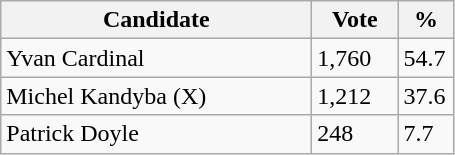<table class="wikitable">
<tr>
<th bgcolor="#DDDDFF" width="200px">Candidate</th>
<th bgcolor="#DDDDFF" width="50px">Vote</th>
<th bgcolor="#DDDDFF" width="30px">%</th>
</tr>
<tr>
<td>Yvan Cardinal</td>
<td>1,760</td>
<td>54.7</td>
</tr>
<tr>
<td>Michel Kandyba (X)</td>
<td>1,212</td>
<td>37.6</td>
</tr>
<tr>
<td>Patrick Doyle</td>
<td>248</td>
<td>7.7</td>
</tr>
</table>
